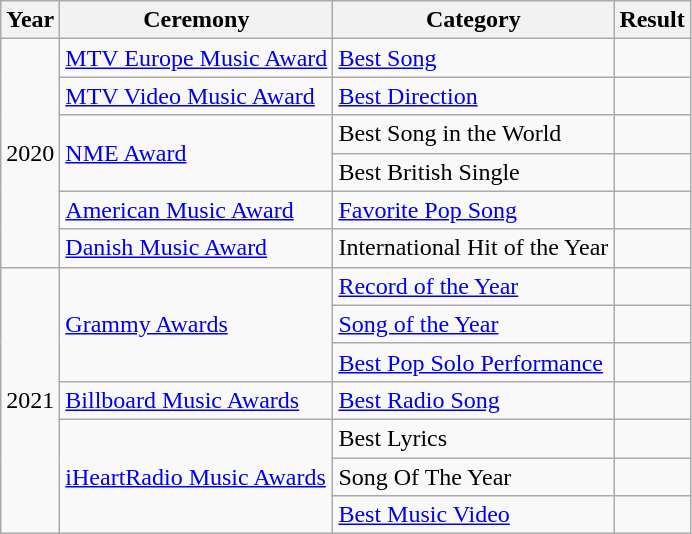<table class="wikitable">
<tr>
<th>Year</th>
<th>Ceremony</th>
<th>Category</th>
<th>Result</th>
</tr>
<tr>
<td rowspan="6">2020</td>
<td><a href='#'>MTV Europe Music Award</a></td>
<td><a href='#'>Best Song</a></td>
<td></td>
</tr>
<tr>
<td><a href='#'>MTV Video Music Award</a></td>
<td><a href='#'>Best Direction</a></td>
<td></td>
</tr>
<tr>
<td rowspan="2"><a href='#'>NME Award</a></td>
<td>Best Song in the World</td>
<td></td>
</tr>
<tr>
<td>Best British Single</td>
<td></td>
</tr>
<tr>
<td><a href='#'>American Music Award</a></td>
<td><a href='#'>Favorite Pop Song</a></td>
<td></td>
</tr>
<tr>
<td><a href='#'>Danish Music Award</a></td>
<td>International Hit of the Year</td>
<td></td>
</tr>
<tr>
<td rowspan="7">2021</td>
<td rowspan="3"><a href='#'>Grammy Awards</a></td>
<td><a href='#'>Record of the Year</a></td>
<td></td>
</tr>
<tr>
<td><a href='#'>Song of the Year</a></td>
<td></td>
</tr>
<tr>
<td><a href='#'>Best Pop Solo Performance</a></td>
<td></td>
</tr>
<tr>
<td><a href='#'>Billboard Music Awards</a></td>
<td><a href='#'>Best Radio Song</a></td>
<td></td>
</tr>
<tr>
<td rowspan="3"><a href='#'>iHeartRadio Music Awards</a></td>
<td>Best Lyrics</td>
<td></td>
</tr>
<tr>
<td>Song Of The Year</td>
<td></td>
</tr>
<tr>
<td><a href='#'>Best Music Video</a></td>
<td></td>
</tr>
</table>
